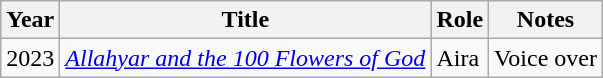<table class="wikitable sortable plainrowheaders">
<tr style="text-align:center;">
<th scope="col">Year</th>
<th scope="col">Title</th>
<th scope="col">Role</th>
<th class="unsortable" scope="col">Notes</th>
</tr>
<tr>
<td>2023</td>
<td scope=row><em><a href='#'>Allahyar and the 100 Flowers of God</a></em></td>
<td>Aira</td>
<td>Voice over </td>
</tr>
</table>
